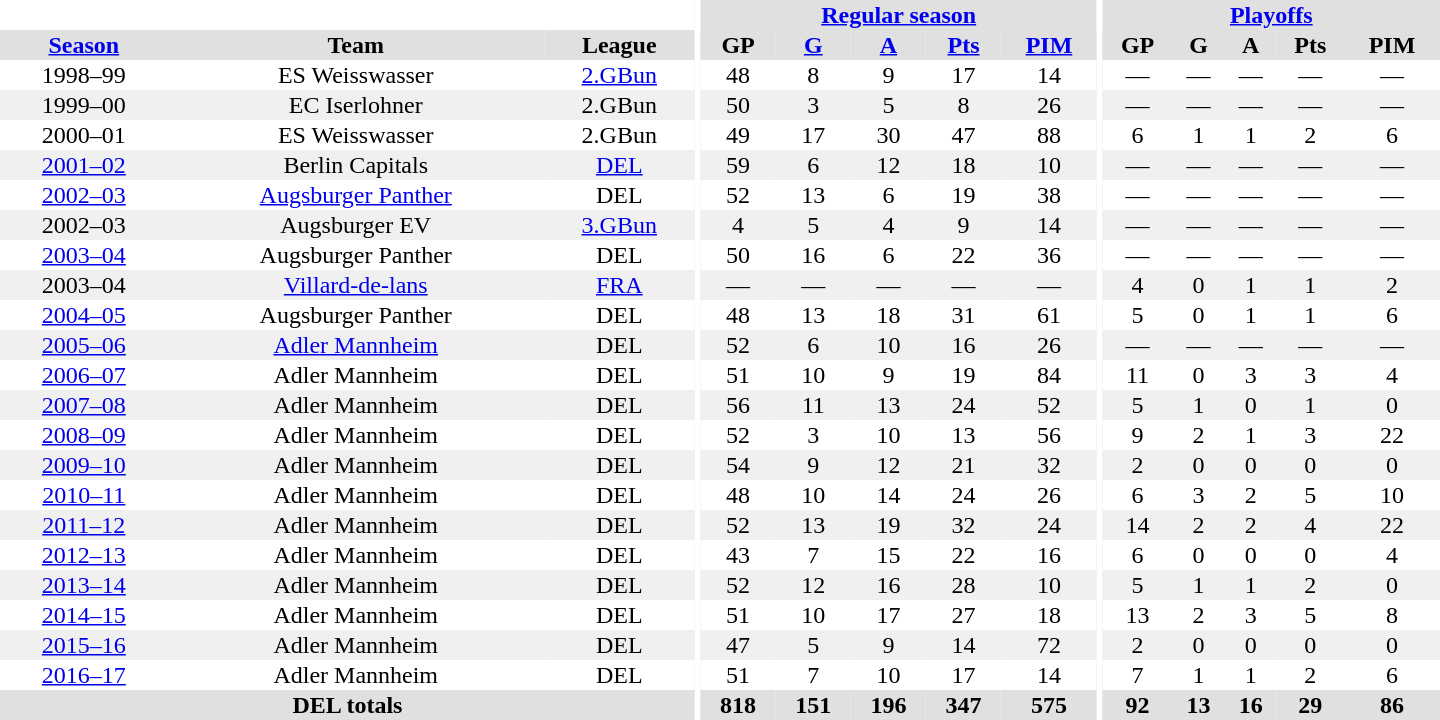<table border="0" cellpadding="1" cellspacing="0" style="text-align:center; width:60em">
<tr bgcolor="#e0e0e0">
<th colspan="3" bgcolor="#ffffff"></th>
<th rowspan="99" bgcolor="#ffffff"></th>
<th colspan="5"><a href='#'>Regular season</a></th>
<th rowspan="99" bgcolor="#ffffff"></th>
<th colspan="5"><a href='#'>Playoffs</a></th>
</tr>
<tr bgcolor="#e0e0e0">
<th><a href='#'>Season</a></th>
<th>Team</th>
<th>League</th>
<th>GP</th>
<th><a href='#'>G</a></th>
<th><a href='#'>A</a></th>
<th><a href='#'>Pts</a></th>
<th><a href='#'>PIM</a></th>
<th>GP</th>
<th>G</th>
<th>A</th>
<th>Pts</th>
<th>PIM</th>
</tr>
<tr ALIGN="center">
<td>1998–99</td>
<td>ES Weisswasser</td>
<td><a href='#'>2.GBun</a></td>
<td>48</td>
<td>8</td>
<td>9</td>
<td>17</td>
<td>14</td>
<td>—</td>
<td>—</td>
<td>—</td>
<td>—</td>
<td>—</td>
</tr>
<tr ALIGN="center" bgcolor="#f0f0f0">
<td>1999–00</td>
<td>EC Iserlohner</td>
<td>2.GBun</td>
<td>50</td>
<td>3</td>
<td>5</td>
<td>8</td>
<td>26</td>
<td>—</td>
<td>—</td>
<td>—</td>
<td>—</td>
<td>—</td>
</tr>
<tr ALIGN="center">
<td>2000–01</td>
<td>ES Weisswasser</td>
<td>2.GBun</td>
<td>49</td>
<td>17</td>
<td>30</td>
<td>47</td>
<td>88</td>
<td>6</td>
<td>1</td>
<td>1</td>
<td>2</td>
<td>6</td>
</tr>
<tr ALIGN="center" bgcolor="#f0f0f0">
<td><a href='#'>2001–02</a></td>
<td>Berlin Capitals</td>
<td><a href='#'>DEL</a></td>
<td>59</td>
<td>6</td>
<td>12</td>
<td>18</td>
<td>10</td>
<td>—</td>
<td>—</td>
<td>—</td>
<td>—</td>
<td>—</td>
</tr>
<tr ALIGN="center">
<td><a href='#'>2002–03</a></td>
<td><a href='#'>Augsburger Panther</a></td>
<td>DEL</td>
<td>52</td>
<td>13</td>
<td>6</td>
<td>19</td>
<td>38</td>
<td>—</td>
<td>—</td>
<td>—</td>
<td>—</td>
<td>—</td>
</tr>
<tr ALIGN="center" bgcolor="#f0f0f0">
<td>2002–03</td>
<td>Augsburger EV</td>
<td><a href='#'>3.GBun</a></td>
<td>4</td>
<td>5</td>
<td>4</td>
<td>9</td>
<td>14</td>
<td>—</td>
<td>—</td>
<td>—</td>
<td>—</td>
<td>—</td>
</tr>
<tr ALIGN="center">
<td><a href='#'>2003–04</a></td>
<td>Augsburger Panther</td>
<td>DEL</td>
<td>50</td>
<td>16</td>
<td>6</td>
<td>22</td>
<td>36</td>
<td>—</td>
<td>—</td>
<td>—</td>
<td>—</td>
<td>—</td>
</tr>
<tr ALIGN="center" bgcolor="#f0f0f0">
<td>2003–04</td>
<td><a href='#'>Villard-de-lans</a></td>
<td><a href='#'>FRA</a></td>
<td>—</td>
<td>—</td>
<td>—</td>
<td>—</td>
<td>—</td>
<td>4</td>
<td>0</td>
<td>1</td>
<td>1</td>
<td>2</td>
</tr>
<tr ALIGN="center">
<td><a href='#'>2004–05</a></td>
<td>Augsburger Panther</td>
<td>DEL</td>
<td>48</td>
<td>13</td>
<td>18</td>
<td>31</td>
<td>61</td>
<td>5</td>
<td>0</td>
<td>1</td>
<td>1</td>
<td>6</td>
</tr>
<tr ALIGN="center" bgcolor="#f0f0f0">
<td><a href='#'>2005–06</a></td>
<td><a href='#'>Adler Mannheim</a></td>
<td>DEL</td>
<td>52</td>
<td>6</td>
<td>10</td>
<td>16</td>
<td>26</td>
<td>—</td>
<td>—</td>
<td>—</td>
<td>—</td>
<td>—</td>
</tr>
<tr ALIGN="center">
<td><a href='#'>2006–07</a></td>
<td>Adler Mannheim</td>
<td>DEL</td>
<td>51</td>
<td>10</td>
<td>9</td>
<td>19</td>
<td>84</td>
<td>11</td>
<td>0</td>
<td>3</td>
<td>3</td>
<td>4</td>
</tr>
<tr ALIGN="center" bgcolor="#f0f0f0">
<td><a href='#'>2007–08</a></td>
<td>Adler Mannheim</td>
<td>DEL</td>
<td>56</td>
<td>11</td>
<td>13</td>
<td>24</td>
<td>52</td>
<td>5</td>
<td>1</td>
<td>0</td>
<td>1</td>
<td>0</td>
</tr>
<tr ALIGN="center">
<td><a href='#'>2008–09</a></td>
<td>Adler Mannheim</td>
<td>DEL</td>
<td>52</td>
<td>3</td>
<td>10</td>
<td>13</td>
<td>56</td>
<td>9</td>
<td>2</td>
<td>1</td>
<td>3</td>
<td>22</td>
</tr>
<tr ALIGN="center" bgcolor="#f0f0f0">
<td><a href='#'>2009–10</a></td>
<td>Adler Mannheim</td>
<td>DEL</td>
<td>54</td>
<td>9</td>
<td>12</td>
<td>21</td>
<td>32</td>
<td>2</td>
<td>0</td>
<td>0</td>
<td>0</td>
<td>0</td>
</tr>
<tr ALIGN="center">
<td><a href='#'>2010–11</a></td>
<td>Adler Mannheim</td>
<td>DEL</td>
<td>48</td>
<td>10</td>
<td>14</td>
<td>24</td>
<td>26</td>
<td>6</td>
<td>3</td>
<td>2</td>
<td>5</td>
<td>10</td>
</tr>
<tr ALIGN="center" bgcolor="#f0f0f0">
<td><a href='#'>2011–12</a></td>
<td>Adler Mannheim</td>
<td>DEL</td>
<td>52</td>
<td>13</td>
<td>19</td>
<td>32</td>
<td>24</td>
<td>14</td>
<td>2</td>
<td>2</td>
<td>4</td>
<td>22</td>
</tr>
<tr ALIGN="center">
<td><a href='#'>2012–13</a></td>
<td>Adler Mannheim</td>
<td>DEL</td>
<td>43</td>
<td>7</td>
<td>15</td>
<td>22</td>
<td>16</td>
<td>6</td>
<td>0</td>
<td>0</td>
<td>0</td>
<td>4</td>
</tr>
<tr ALIGN="center" bgcolor="#f0f0f0">
<td><a href='#'>2013–14</a></td>
<td>Adler Mannheim</td>
<td>DEL</td>
<td>52</td>
<td>12</td>
<td>16</td>
<td>28</td>
<td>10</td>
<td>5</td>
<td>1</td>
<td>1</td>
<td>2</td>
<td>0</td>
</tr>
<tr ALIGN="center">
<td><a href='#'>2014–15</a></td>
<td>Adler Mannheim</td>
<td>DEL</td>
<td>51</td>
<td>10</td>
<td>17</td>
<td>27</td>
<td>18</td>
<td>13</td>
<td>2</td>
<td>3</td>
<td>5</td>
<td>8</td>
</tr>
<tr ALIGN="center" bgcolor="#f0f0f0">
<td><a href='#'>2015–16</a></td>
<td>Adler Mannheim</td>
<td>DEL</td>
<td>47</td>
<td>5</td>
<td>9</td>
<td>14</td>
<td>72</td>
<td>2</td>
<td>0</td>
<td>0</td>
<td>0</td>
<td>0</td>
</tr>
<tr ALIGN="center">
<td><a href='#'>2016–17</a></td>
<td>Adler Mannheim</td>
<td>DEL</td>
<td>51</td>
<td>7</td>
<td>10</td>
<td>17</td>
<td>14</td>
<td>7</td>
<td>1</td>
<td>1</td>
<td>2</td>
<td>6</td>
</tr>
<tr bgcolor="#e0e0e0">
<th colspan="3">DEL totals</th>
<th>818</th>
<th>151</th>
<th>196</th>
<th>347</th>
<th>575</th>
<th>92</th>
<th>13</th>
<th>16</th>
<th>29</th>
<th>86</th>
</tr>
</table>
